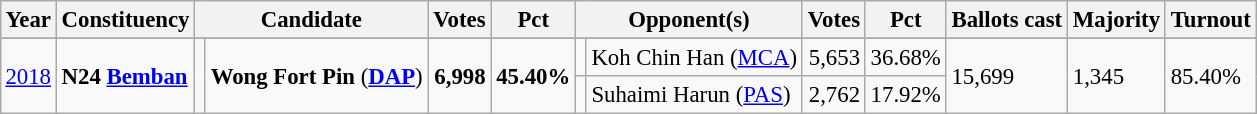<table class="wikitable" style="margin:0.5em ; font-size:95%">
<tr>
<th>Year</th>
<th>Constituency</th>
<th colspan=2>Candidate</th>
<th>Votes</th>
<th>Pct</th>
<th colspan=2>Opponent(s)</th>
<th>Votes</th>
<th>Pct</th>
<th>Ballots cast</th>
<th>Majority</th>
<th>Turnout</th>
</tr>
<tr>
</tr>
<tr>
<td rowspan=2><a href='#'>2018</a></td>
<td rowspan=2><strong>N24 <a href='#'>Bemban</a></strong></td>
<td rowspan=2 ></td>
<td rowspan=2><strong>Wong Fort Pin</strong> (<a href='#'><strong>DAP</strong></a>)</td>
<td rowspan=2 align="right"><strong>6,998</strong></td>
<td rowspan=2><strong>45.40%</strong></td>
<td></td>
<td>Koh Chin Han (<a href='#'>MCA</a>)</td>
<td align="right">5,653</td>
<td>36.68%</td>
<td rowspan=2>15,699</td>
<td rowspan=2>1,345</td>
<td rowspan=2>85.40%</td>
</tr>
<tr>
<td></td>
<td>Suhaimi Harun (<a href='#'>PAS</a>)</td>
<td align="right">2,762</td>
<td>17.92%</td>
</tr>
</table>
